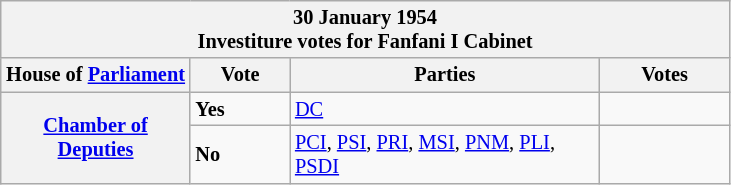<table class="wikitable" style="font-size:85%;">
<tr>
<th colspan="4">30 January 1954<br>Investiture votes for Fanfani I Cabinet</th>
</tr>
<tr>
<th width="120">House of <a href='#'>Parliament</a></th>
<th width="60">Vote</th>
<th width="200">Parties</th>
<th width="80" align="center">Votes</th>
</tr>
<tr>
<th rowspan="2"><a href='#'>Chamber of Deputies</a><br></th>
<td> <strong>Yes</strong></td>
<td><a href='#'>DC</a></td>
<td></td>
</tr>
<tr>
<td> <strong>No</strong></td>
<td><a href='#'>PCI</a>, <a href='#'>PSI</a>, <a href='#'>PRI</a>, <a href='#'>MSI</a>, <a href='#'>PNM</a>, <a href='#'>PLI</a>, <a href='#'>PSDI</a></td>
<td></td>
</tr>
</table>
